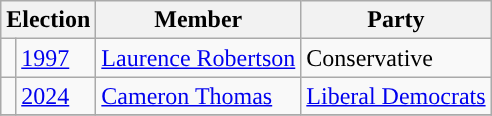<table class="wikitable">
<tr>
<th colspan="2">Election</th>
<th>Member</th>
<th>Party</th>
</tr>
<tr>
<td style="color:inherit;background-color: "></td>
<td><a href='#'>1997</a></td>
<td><a href='#'>Laurence Robertson</a></td>
<td>Conservative</td>
</tr>
<tr>
<td style="color:inherit;background-color: "></td>
<td><a href='#'>2024</a></td>
<td><a href='#'>Cameron Thomas</a></td>
<td><a href='#'>Liberal Democrats</a></td>
</tr>
<tr>
</tr>
</table>
